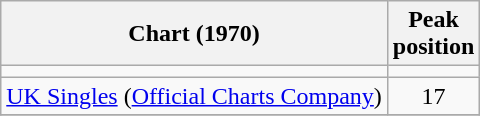<table class="wikitable">
<tr>
<th align="left">Chart (1970)</th>
<th align="left">Peak<br>position</th>
</tr>
<tr>
<td></td>
</tr>
<tr>
<td><a href='#'>UK Singles</a> (<a href='#'>Official Charts Company</a>)</td>
<td style="text-align:center;">17</td>
</tr>
<tr>
</tr>
</table>
